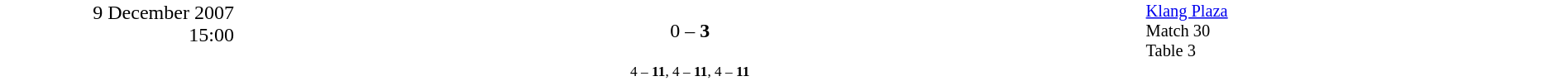<table style="width:100%; background:#ffffff;" cellspacing="0">
<tr>
<td rowspan="2" width="15%" style="text-align:right; vertical-align:top;">9 December 2007<br>15:00<br></td>
<td width="25%" style="text-align:right"></td>
<td width="8%" style="text-align:center">0 – <strong>3</strong></td>
<td width="25%"><strong></strong></td>
<td width="27%" style="font-size:85%; vertical-align:top;"><a href='#'>Klang Plaza</a><br>Match 30<br>Table 3</td>
</tr>
<tr width="58%" style="font-size:85%;vertical-align:top;"|>
<td colspan="3" style="font-size:85%; text-align:center; vertical-align:top;">4 – <strong>11</strong>, 4 – <strong>11</strong>, 4 – <strong>11</strong></td>
</tr>
</table>
